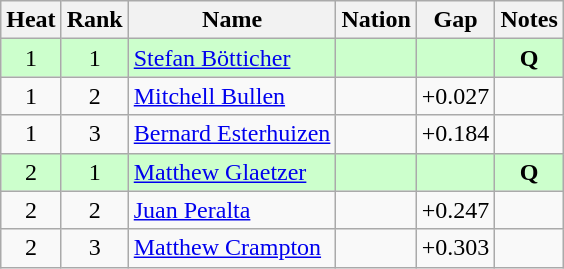<table class="wikitable sortable" style="text-align:center">
<tr>
<th>Heat</th>
<th>Rank</th>
<th>Name</th>
<th>Nation</th>
<th>Gap</th>
<th>Notes</th>
</tr>
<tr bgcolor=ccffcc>
<td>1</td>
<td>1</td>
<td align=left><a href='#'>Stefan Bötticher</a></td>
<td align=left></td>
<td></td>
<td><strong>Q</strong></td>
</tr>
<tr>
<td>1</td>
<td>2</td>
<td align=left><a href='#'>Mitchell Bullen</a></td>
<td align=left></td>
<td>+0.027</td>
<td></td>
</tr>
<tr>
<td>1</td>
<td>3</td>
<td align=left><a href='#'>Bernard Esterhuizen</a></td>
<td align=left></td>
<td>+0.184</td>
<td></td>
</tr>
<tr bgcolor=ccffcc>
<td>2</td>
<td>1</td>
<td align=left><a href='#'>Matthew Glaetzer</a></td>
<td align=left></td>
<td></td>
<td><strong>Q</strong></td>
</tr>
<tr>
<td>2</td>
<td>2</td>
<td align=left><a href='#'>Juan Peralta</a></td>
<td align=left></td>
<td>+0.247</td>
<td></td>
</tr>
<tr>
<td>2</td>
<td>3</td>
<td align=left><a href='#'>Matthew Crampton</a></td>
<td align=left></td>
<td>+0.303</td>
<td></td>
</tr>
</table>
